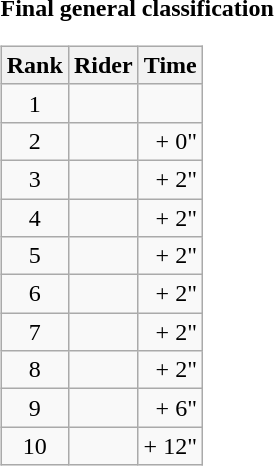<table>
<tr>
<td><strong>Final general classification</strong><br><table class="wikitable">
<tr>
<th scope="col">Rank</th>
<th scope="col">Rider</th>
<th scope="col">Time</th>
</tr>
<tr>
<td style="text-align:center;">1</td>
<td></td>
<td style="text-align:right;"></td>
</tr>
<tr>
<td style="text-align:center;">2</td>
<td></td>
<td style="text-align:right;">+ 0"</td>
</tr>
<tr>
<td style="text-align:center;">3</td>
<td></td>
<td style="text-align:right;">+ 2"</td>
</tr>
<tr>
<td style="text-align:center;">4</td>
<td></td>
<td style="text-align:right;">+ 2"</td>
</tr>
<tr>
<td style="text-align:center;">5</td>
<td></td>
<td style="text-align:right;">+ 2"</td>
</tr>
<tr>
<td style="text-align:center;">6</td>
<td></td>
<td style="text-align:right;">+ 2"</td>
</tr>
<tr>
<td style="text-align:center;">7</td>
<td></td>
<td style="text-align:right;">+ 2"</td>
</tr>
<tr>
<td style="text-align:center;">8</td>
<td></td>
<td style="text-align:right;">+ 2"</td>
</tr>
<tr>
<td style="text-align:center;">9</td>
<td></td>
<td style="text-align:right;">+ 6"</td>
</tr>
<tr>
<td style="text-align:center;">10</td>
<td></td>
<td style="text-align:right;">+ 12"</td>
</tr>
</table>
</td>
</tr>
</table>
